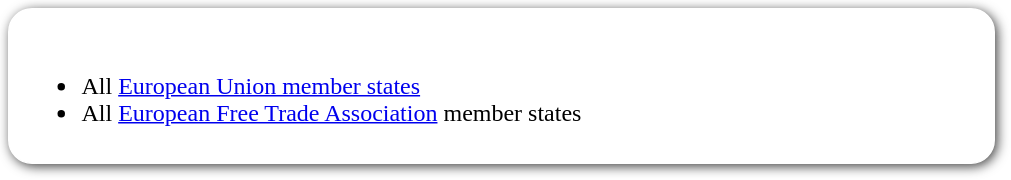<table style="border-radius:1em; box-shadow:0.1em 0.1em 0.5em rgba(0,0,0,0.75); background-color:white; border:1px solid white; padding:5px">
<tr>
<td style=width:40em><br><ul><li> All <a href='#'>European Union member states</a></li><li> All <a href='#'>European Free Trade Association</a> member states</li></ul></td>
</tr>
</table>
